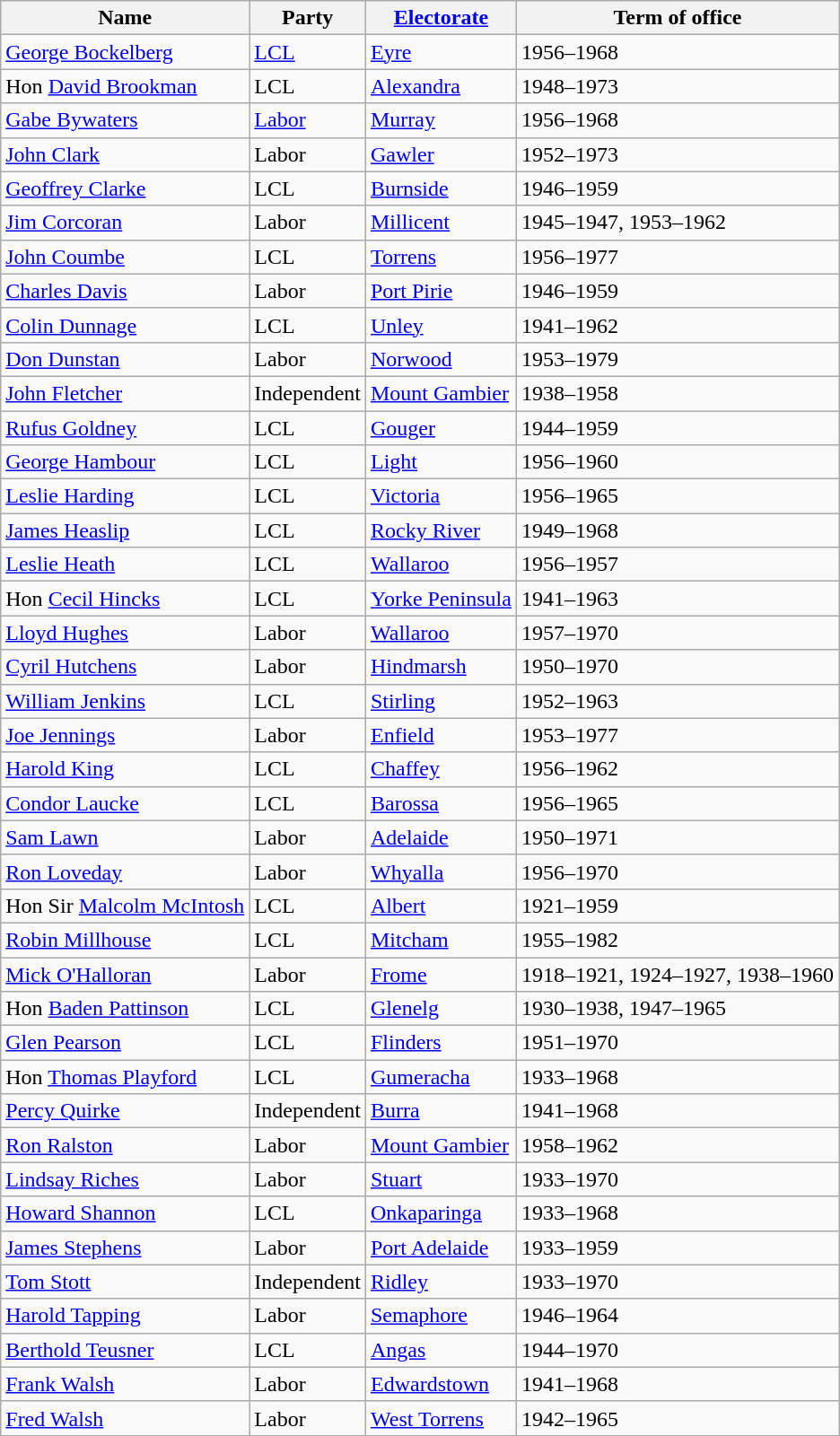<table class="wikitable sortable">
<tr>
<th>Name</th>
<th>Party</th>
<th><a href='#'>Electorate</a></th>
<th>Term of office</th>
</tr>
<tr>
<td><a href='#'>George Bockelberg</a></td>
<td><a href='#'>LCL</a></td>
<td><a href='#'>Eyre</a></td>
<td>1956–1968</td>
</tr>
<tr>
<td>Hon <a href='#'>David Brookman</a></td>
<td>LCL</td>
<td><a href='#'>Alexandra</a></td>
<td>1948–1973</td>
</tr>
<tr>
<td><a href='#'>Gabe Bywaters</a></td>
<td><a href='#'>Labor</a></td>
<td><a href='#'>Murray</a></td>
<td>1956–1968</td>
</tr>
<tr>
<td><a href='#'>John Clark</a></td>
<td>Labor</td>
<td><a href='#'>Gawler</a></td>
<td>1952–1973</td>
</tr>
<tr>
<td><a href='#'>Geoffrey Clarke</a></td>
<td>LCL</td>
<td><a href='#'>Burnside</a></td>
<td>1946–1959</td>
</tr>
<tr>
<td><a href='#'>Jim Corcoran</a></td>
<td>Labor</td>
<td><a href='#'>Millicent</a></td>
<td>1945–1947, 1953–1962</td>
</tr>
<tr>
<td><a href='#'>John Coumbe</a></td>
<td>LCL</td>
<td><a href='#'>Torrens</a></td>
<td>1956–1977</td>
</tr>
<tr>
<td><a href='#'>Charles Davis</a> </td>
<td>Labor</td>
<td><a href='#'>Port Pirie</a></td>
<td>1946–1959</td>
</tr>
<tr>
<td><a href='#'>Colin Dunnage</a></td>
<td>LCL</td>
<td><a href='#'>Unley</a></td>
<td>1941–1962</td>
</tr>
<tr>
<td><a href='#'>Don Dunstan</a></td>
<td>Labor</td>
<td><a href='#'>Norwood</a></td>
<td>1953–1979</td>
</tr>
<tr>
<td><a href='#'>John Fletcher</a> </td>
<td>Independent</td>
<td><a href='#'>Mount Gambier</a></td>
<td>1938–1958</td>
</tr>
<tr>
<td><a href='#'>Rufus Goldney</a></td>
<td>LCL</td>
<td><a href='#'>Gouger</a></td>
<td>1944–1959</td>
</tr>
<tr>
<td><a href='#'>George Hambour</a></td>
<td>LCL</td>
<td><a href='#'>Light</a></td>
<td>1956–1960</td>
</tr>
<tr>
<td><a href='#'>Leslie Harding</a></td>
<td>LCL</td>
<td><a href='#'>Victoria</a></td>
<td>1956–1965</td>
</tr>
<tr>
<td><a href='#'>James Heaslip</a></td>
<td>LCL</td>
<td><a href='#'>Rocky River</a></td>
<td>1949–1968</td>
</tr>
<tr>
<td><a href='#'>Leslie Heath</a> </td>
<td>LCL</td>
<td><a href='#'>Wallaroo</a></td>
<td>1956–1957</td>
</tr>
<tr>
<td>Hon <a href='#'>Cecil Hincks</a></td>
<td>LCL</td>
<td><a href='#'>Yorke Peninsula</a></td>
<td>1941–1963</td>
</tr>
<tr>
<td><a href='#'>Lloyd Hughes</a> </td>
<td>Labor</td>
<td><a href='#'>Wallaroo</a></td>
<td>1957–1970</td>
</tr>
<tr>
<td><a href='#'>Cyril Hutchens</a></td>
<td>Labor</td>
<td><a href='#'>Hindmarsh</a></td>
<td>1950–1970</td>
</tr>
<tr>
<td><a href='#'>William Jenkins</a></td>
<td>LCL</td>
<td><a href='#'>Stirling</a></td>
<td>1952–1963</td>
</tr>
<tr>
<td><a href='#'>Joe Jennings</a></td>
<td>Labor</td>
<td><a href='#'>Enfield</a></td>
<td>1953–1977</td>
</tr>
<tr>
<td><a href='#'>Harold King</a></td>
<td>LCL</td>
<td><a href='#'>Chaffey</a></td>
<td>1956–1962</td>
</tr>
<tr>
<td><a href='#'>Condor Laucke</a></td>
<td>LCL</td>
<td><a href='#'>Barossa</a></td>
<td>1956–1965</td>
</tr>
<tr>
<td><a href='#'>Sam Lawn</a></td>
<td>Labor</td>
<td><a href='#'>Adelaide</a></td>
<td>1950–1971</td>
</tr>
<tr>
<td><a href='#'>Ron Loveday</a></td>
<td>Labor</td>
<td><a href='#'>Whyalla</a></td>
<td>1956–1970</td>
</tr>
<tr>
<td>Hon Sir <a href='#'>Malcolm McIntosh</a></td>
<td>LCL</td>
<td><a href='#'>Albert</a></td>
<td>1921–1959</td>
</tr>
<tr>
<td><a href='#'>Robin Millhouse</a></td>
<td>LCL</td>
<td><a href='#'>Mitcham</a></td>
<td>1955–1982</td>
</tr>
<tr>
<td><a href='#'>Mick O'Halloran</a></td>
<td>Labor</td>
<td><a href='#'>Frome</a></td>
<td>1918–1921, 1924–1927, 1938–1960</td>
</tr>
<tr>
<td>Hon <a href='#'>Baden Pattinson</a></td>
<td>LCL</td>
<td><a href='#'>Glenelg</a></td>
<td>1930–1938, 1947–1965</td>
</tr>
<tr>
<td><a href='#'>Glen Pearson</a></td>
<td>LCL</td>
<td><a href='#'>Flinders</a></td>
<td>1951–1970</td>
</tr>
<tr>
<td>Hon <a href='#'>Thomas Playford</a></td>
<td>LCL</td>
<td><a href='#'>Gumeracha</a></td>
<td>1933–1968</td>
</tr>
<tr>
<td><a href='#'>Percy Quirke</a></td>
<td>Independent</td>
<td><a href='#'>Burra</a></td>
<td>1941–1968</td>
</tr>
<tr>
<td><a href='#'>Ron Ralston</a> </td>
<td>Labor</td>
<td><a href='#'>Mount Gambier</a></td>
<td>1958–1962</td>
</tr>
<tr>
<td><a href='#'>Lindsay Riches</a></td>
<td>Labor</td>
<td><a href='#'>Stuart</a></td>
<td>1933–1970</td>
</tr>
<tr>
<td><a href='#'>Howard Shannon</a></td>
<td>LCL</td>
<td><a href='#'>Onkaparinga</a></td>
<td>1933–1968</td>
</tr>
<tr>
<td><a href='#'>James Stephens</a></td>
<td>Labor</td>
<td><a href='#'>Port Adelaide</a></td>
<td>1933–1959</td>
</tr>
<tr>
<td><a href='#'>Tom Stott</a></td>
<td>Independent</td>
<td><a href='#'>Ridley</a></td>
<td>1933–1970</td>
</tr>
<tr>
<td><a href='#'>Harold Tapping</a></td>
<td>Labor</td>
<td><a href='#'>Semaphore</a></td>
<td>1946–1964</td>
</tr>
<tr>
<td><a href='#'>Berthold Teusner</a></td>
<td>LCL</td>
<td><a href='#'>Angas</a></td>
<td>1944–1970</td>
</tr>
<tr>
<td><a href='#'>Frank Walsh</a></td>
<td>Labor</td>
<td><a href='#'>Edwardstown</a></td>
<td>1941–1968</td>
</tr>
<tr>
<td><a href='#'>Fred Walsh</a></td>
<td>Labor</td>
<td><a href='#'>West Torrens</a></td>
<td>1942–1965</td>
</tr>
<tr>
</tr>
</table>
